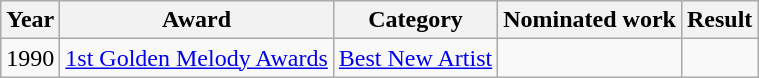<table class="wikitable sortable">
<tr>
<th>Year</th>
<th>Award</th>
<th>Category</th>
<th>Nominated work</th>
<th>Result</th>
</tr>
<tr>
<td>1990</td>
<td><a href='#'>1st Golden Melody Awards</a></td>
<td><a href='#'>Best New Artist</a></td>
<td></td>
<td></td>
</tr>
</table>
